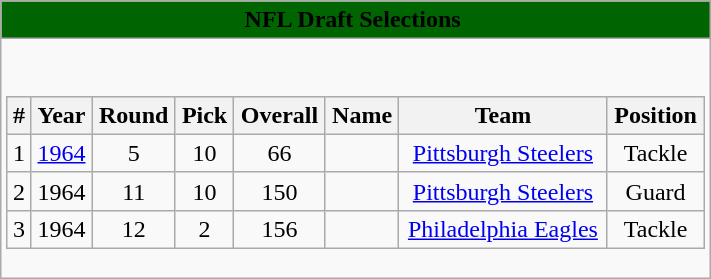<table class="wikitable collapsible">
<tr>
<th style="background:#006400" state="collapsed"><span>NFL Draft Selections </span></th>
</tr>
<tr>
<td><br><table class="wikitable sortable" style="width: 100%">
<tr>
<th align="center">#</th>
<th align="center">Year</th>
<th align="center">Round</th>
<th align="center">Pick</th>
<th align="center">Overall</th>
<th align="center">Name</th>
<th align="center">Team</th>
<th align="center">Position</th>
</tr>
<tr align="center">
<td>1</td>
<td><a href='#'>1964</a></td>
<td>5</td>
<td>10</td>
<td>66</td>
<td></td>
<td><a href='#'>Pittsburgh Steelers</a></td>
<td>Tackle</td>
</tr>
<tr align="center">
<td>2</td>
<td>1964</td>
<td>11</td>
<td>10</td>
<td>150</td>
<td></td>
<td><a href='#'>Pittsburgh Steelers</a></td>
<td>Guard</td>
</tr>
<tr align="center">
<td>3</td>
<td>1964</td>
<td>12</td>
<td>2</td>
<td>156</td>
<td></td>
<td><a href='#'>Philadelphia Eagles</a></td>
<td>Tackle</td>
</tr>
</table>
</td>
</tr>
</table>
